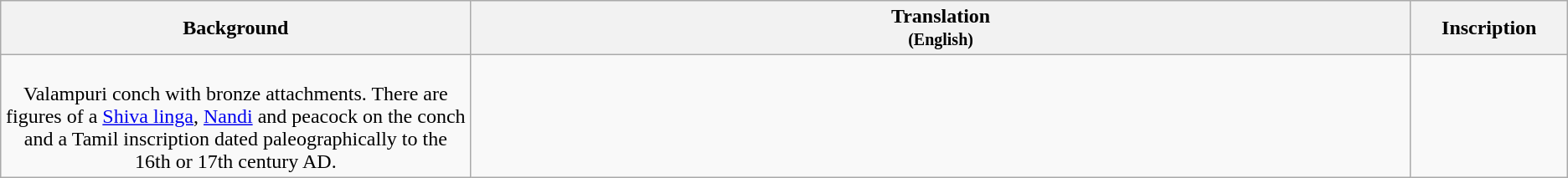<table class="wikitable centre">
<tr>
<th scope="col" align=left>Background<br></th>
<th>Translation<br><small>(English)</small></th>
<th>Inscription<br></th>
</tr>
<tr>
<td align=center width="30%"><br>Valampuri conch with bronze attachments. There are figures of a <a href='#'>Shiva linga</a>, <a href='#'>Nandi</a> and peacock on the conch and a Tamil inscription dated paleographically to the 16th or 17th century AD.</td>
<td align=left><br></td>
<td align=center width="10%"><br></td>
</tr>
</table>
